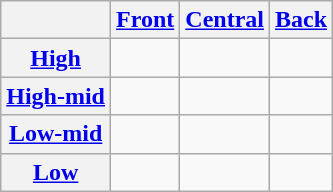<table class="wikitable" style="text-align:center">
<tr>
<th></th>
<th><a href='#'>Front</a></th>
<th><a href='#'>Central</a></th>
<th><a href='#'>Back</a></th>
</tr>
<tr>
<th><a href='#'>High</a></th>
<td></td>
<td></td>
<td></td>
</tr>
<tr>
<th><a href='#'>High-mid</a></th>
<td></td>
<td></td>
<td></td>
</tr>
<tr>
<th><a href='#'>Low-mid</a></th>
<td></td>
<td></td>
<td></td>
</tr>
<tr>
<th><a href='#'>Low</a></th>
<td></td>
<td></td>
<td></td>
</tr>
</table>
